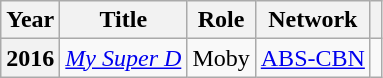<table class="wikitable sortable plainrowheaders">
<tr>
<th Scope="col">Year</th>
<th Scope="col">Title</th>
<th Scope="col">Role</th>
<th Scope="col">Network</th>
<th Scope="col"></th>
</tr>
<tr>
<th Scope="row">2016</th>
<td><em><a href='#'>My Super D</a></em></td>
<td>Moby</td>
<td><a href='#'>ABS-CBN</a></td>
<td style="text-align:center"></td>
</tr>
</table>
